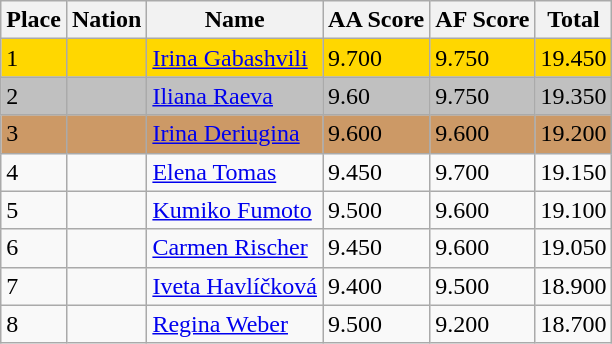<table class="wikitable">
<tr>
<th>Place</th>
<th>Nation</th>
<th>Name</th>
<th>AA Score</th>
<th>AF Score</th>
<th>Total</th>
</tr>
<tr bgcolor=gold>
<td>1</td>
<td></td>
<td><a href='#'>Irina Gabashvili</a></td>
<td>9.700</td>
<td>9.750</td>
<td>19.450</td>
</tr>
<tr bgcolor=silver>
<td>2</td>
<td></td>
<td><a href='#'>Iliana Raeva</a></td>
<td>9.60</td>
<td>9.750</td>
<td>19.350</td>
</tr>
<tr bgcolor=cc9966>
<td>3</td>
<td></td>
<td><a href='#'>Irina Deriugina</a></td>
<td>9.600</td>
<td>9.600</td>
<td>19.200</td>
</tr>
<tr>
<td>4</td>
<td></td>
<td><a href='#'>Elena Tomas</a></td>
<td>9.450</td>
<td>9.700</td>
<td>19.150</td>
</tr>
<tr>
<td>5</td>
<td></td>
<td><a href='#'>Kumiko Fumoto</a></td>
<td>9.500</td>
<td>9.600</td>
<td>19.100</td>
</tr>
<tr>
<td>6</td>
<td></td>
<td><a href='#'>Carmen Rischer</a></td>
<td>9.450</td>
<td>9.600</td>
<td>19.050</td>
</tr>
<tr>
<td>7</td>
<td></td>
<td><a href='#'>Iveta Havlíčková</a></td>
<td>9.400</td>
<td>9.500</td>
<td>18.900</td>
</tr>
<tr>
<td>8</td>
<td></td>
<td><a href='#'>Regina Weber</a></td>
<td>9.500</td>
<td>9.200</td>
<td>18.700</td>
</tr>
</table>
